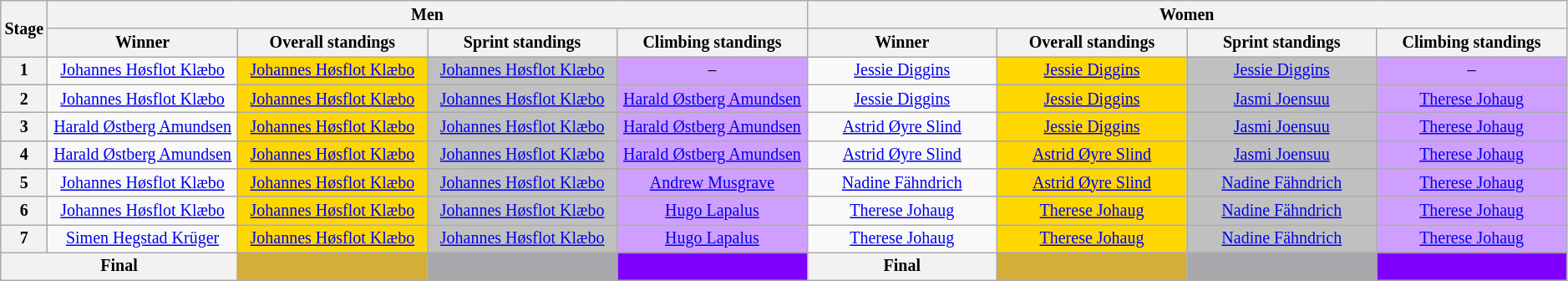<table class="wikitable" style="text-align: center; font-size:smaller;">
<tr>
<th scope="col" style="width:2%;" rowspan="2">Stage</th>
<th scope="col" style="width:49%;" colspan="4">Men</th>
<th scope="col" style="width:49%;" colspan="4">Women</th>
</tr>
<tr>
<th scope="col" style="width:12.25%;">Winner</th>
<th scope="col" style="width:12.25%;">Overall standings<br></th>
<th scope="col" style="width:12.25%;">Sprint standings<br></th>
<th scope="col" style="width:12.25%;">Climbing standings<br></th>
<th scope="col" style="width:12.25%;">Winner</th>
<th scope="col" style="width:12.25%;">Overall standings<br></th>
<th scope="col" style="width:12.25%;">Sprint standings<br></th>
<th scope="col" style="width:12.25%;">Climbing standings<br></th>
</tr>
<tr>
<th scope="row">1</th>
<td><a href='#'>Johannes Høsflot Klæbo</a></td>
<td style="background:gold;"><a href='#'>Johannes Høsflot Klæbo</a></td>
<td style="background:silver;"><a href='#'>Johannes Høsflot Klæbo</a></td>
<td style="background:#CF9FFF;">–</td>
<td><a href='#'>Jessie Diggins</a></td>
<td style="background:gold;"><a href='#'>Jessie Diggins</a></td>
<td style="background:silver;"><a href='#'>Jessie Diggins</a></td>
<td style="background:#CF9FFF;">–</td>
</tr>
<tr>
<th scope="row">2</th>
<td><a href='#'>Johannes Høsflot Klæbo</a></td>
<td style="background:gold;"><a href='#'>Johannes Høsflot Klæbo</a></td>
<td style="background:silver;"><a href='#'>Johannes Høsflot Klæbo</a></td>
<td style="background:#CF9FFF;"><a href='#'>Harald Østberg Amundsen</a></td>
<td><a href='#'>Jessie Diggins</a></td>
<td style="background:gold;"><a href='#'>Jessie Diggins</a></td>
<td style="background:silver;"><a href='#'>Jasmi Joensuu</a></td>
<td style="background:#CF9FFF;"><a href='#'>Therese Johaug</a></td>
</tr>
<tr>
<th scope="row">3</th>
<td><a href='#'>Harald Østberg Amundsen</a></td>
<td style="background:gold;"><a href='#'>Johannes Høsflot Klæbo</a></td>
<td style="background:silver;"><a href='#'>Johannes Høsflot Klæbo</a></td>
<td style="background:#CF9FFF;"><a href='#'>Harald Østberg Amundsen</a></td>
<td><a href='#'>Astrid Øyre Slind</a></td>
<td style="background:gold;"><a href='#'>Jessie Diggins</a></td>
<td style="background:silver;"><a href='#'>Jasmi Joensuu</a></td>
<td style="background:#CF9FFF;"><a href='#'>Therese Johaug</a></td>
</tr>
<tr>
<th scope="row">4</th>
<td><a href='#'>Harald Østberg Amundsen</a></td>
<td style="background:gold;"><a href='#'>Johannes Høsflot Klæbo</a></td>
<td style="background:silver;"><a href='#'>Johannes Høsflot Klæbo</a></td>
<td style="background:#CF9FFF;"><a href='#'>Harald Østberg Amundsen</a></td>
<td><a href='#'>Astrid Øyre Slind</a></td>
<td style="background:gold;"><a href='#'>Astrid Øyre Slind</a></td>
<td style="background:silver;"><a href='#'>Jasmi Joensuu</a></td>
<td style="background:#CF9FFF;"><a href='#'>Therese Johaug</a></td>
</tr>
<tr>
<th scope="row">5</th>
<td><a href='#'>Johannes Høsflot Klæbo</a></td>
<td style="background:gold;"><a href='#'>Johannes Høsflot Klæbo</a></td>
<td style="background:silver;"><a href='#'>Johannes Høsflot Klæbo</a></td>
<td style="background:#CF9FFF;"><a href='#'>Andrew Musgrave</a></td>
<td><a href='#'>Nadine Fähndrich</a></td>
<td style="background:gold;"><a href='#'>Astrid Øyre Slind</a></td>
<td style="background:silver;"><a href='#'>Nadine Fähndrich</a></td>
<td style="background:#CF9FFF;"><a href='#'>Therese Johaug</a></td>
</tr>
<tr>
<th scope="row">6</th>
<td><a href='#'>Johannes Høsflot Klæbo</a></td>
<td style="background:gold;"><a href='#'>Johannes Høsflot Klæbo</a></td>
<td style="background:silver;"><a href='#'>Johannes Høsflot Klæbo</a></td>
<td style="background:#CF9FFF;"><a href='#'>Hugo Lapalus</a></td>
<td><a href='#'>Therese Johaug</a></td>
<td style="background:gold;"><a href='#'>Therese Johaug</a></td>
<td style="background:silver;"><a href='#'>Nadine Fähndrich</a></td>
<td style="background:#CF9FFF;"><a href='#'>Therese Johaug</a></td>
</tr>
<tr>
<th scope="row">7</th>
<td><a href='#'>Simen Hegstad Krüger</a></td>
<td style="background:gold;"><a href='#'>Johannes Høsflot Klæbo</a></td>
<td style="background:silver;"><a href='#'>Johannes Høsflot Klæbo</a></td>
<td style="background:#CF9FFF;"><a href='#'>Hugo Lapalus</a></td>
<td><a href='#'>Therese Johaug</a></td>
<td style="background:gold;"><a href='#'>Therese Johaug</a></td>
<td style="background:silver;"><a href='#'>Nadine Fähndrich</a></td>
<td style="background:#CF9FFF;"><a href='#'>Therese Johaug</a></td>
</tr>
<tr>
<th colspan="2">Final</th>
<td style="background:#D4AF37;"><strong></strong></td>
<td style="background:#A8A9AD;"><strong></strong></td>
<td style="background:#7F00FF;"><strong></strong></td>
<th>Final</th>
<td style="background:#D4AF37;"><strong></strong></td>
<td style="background:#A8A9AD;"><strong></strong></td>
<td style="background:#7F00FF;"><strong></strong></td>
</tr>
</table>
